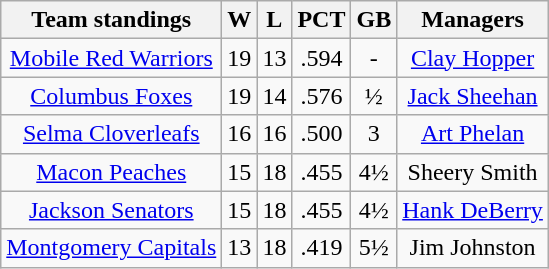<table class="wikitable" style="text-align:center">
<tr>
<th>Team standings</th>
<th>W</th>
<th>L</th>
<th>PCT</th>
<th>GB</th>
<th>Managers</th>
</tr>
<tr>
<td><a href='#'>Mobile Red Warriors</a></td>
<td>19</td>
<td>13</td>
<td>.594</td>
<td>-</td>
<td><a href='#'>Clay Hopper</a></td>
</tr>
<tr>
<td><a href='#'>Columbus Foxes</a></td>
<td>19</td>
<td>14</td>
<td>.576</td>
<td>½</td>
<td><a href='#'>Jack Sheehan</a></td>
</tr>
<tr>
<td><a href='#'>Selma Cloverleafs</a></td>
<td>16</td>
<td>16</td>
<td>.500</td>
<td>3</td>
<td><a href='#'>Art Phelan</a></td>
</tr>
<tr>
<td><a href='#'>Macon Peaches</a></td>
<td>15</td>
<td>18</td>
<td>.455</td>
<td>4½</td>
<td>Sheery Smith</td>
</tr>
<tr>
<td><a href='#'>Jackson Senators</a></td>
<td>15</td>
<td>18</td>
<td>.455</td>
<td>4½</td>
<td><a href='#'>Hank DeBerry</a></td>
</tr>
<tr>
<td><a href='#'>Montgomery Capitals</a></td>
<td>13</td>
<td>18</td>
<td>.419</td>
<td>5½</td>
<td>Jim Johnston</td>
</tr>
</table>
